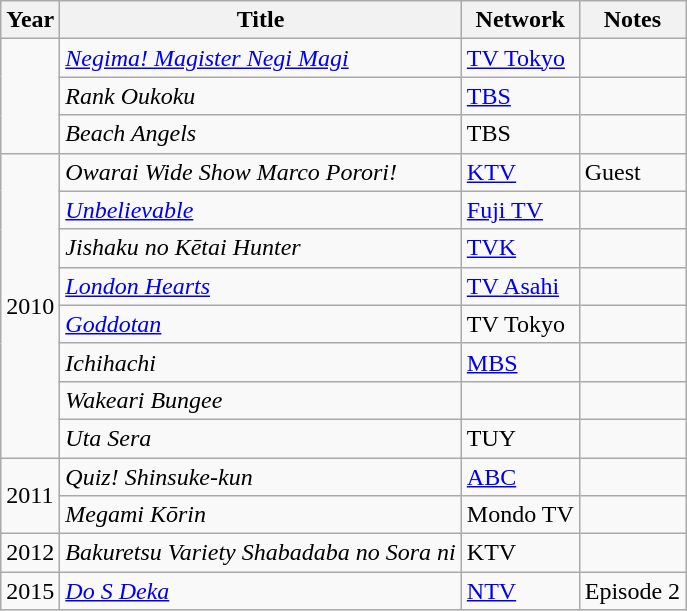<table class="wikitable">
<tr>
<th>Year</th>
<th>Title</th>
<th>Network</th>
<th>Notes</th>
</tr>
<tr>
<td rowspan="3"></td>
<td><em><a href='#'>Negima! Magister Negi Magi</a></em></td>
<td><a href='#'>TV Tokyo</a></td>
<td></td>
</tr>
<tr>
<td><em>Rank Oukoku</em></td>
<td><a href='#'>TBS</a></td>
<td></td>
</tr>
<tr>
<td><em>Beach Angels</em></td>
<td>TBS</td>
<td></td>
</tr>
<tr>
<td rowspan="8">2010</td>
<td><em>Owarai Wide Show Marco Porori!</em></td>
<td><a href='#'>KTV</a></td>
<td>Guest</td>
</tr>
<tr>
<td><em><a href='#'>Unbelievable</a></em></td>
<td><a href='#'>Fuji TV</a></td>
<td></td>
</tr>
<tr>
<td><em>Jishaku no Kētai Hunter</em></td>
<td><a href='#'>TVK</a></td>
<td></td>
</tr>
<tr>
<td><em><a href='#'>London Hearts</a></em></td>
<td><a href='#'>TV Asahi</a></td>
<td></td>
</tr>
<tr>
<td><em><a href='#'>Goddotan</a></em></td>
<td>TV Tokyo</td>
<td></td>
</tr>
<tr>
<td><em>Ichihachi</em></td>
<td><a href='#'>MBS</a></td>
<td></td>
</tr>
<tr>
<td><em>Wakeari Bungee</em></td>
<td></td>
<td></td>
</tr>
<tr>
<td><em>Uta Sera</em></td>
<td>TUY</td>
<td></td>
</tr>
<tr>
<td rowspan="2">2011</td>
<td><em>Quiz! Shinsuke-kun</em></td>
<td><a href='#'>ABC</a></td>
<td></td>
</tr>
<tr>
<td><em>Megami Kōrin</em></td>
<td>Mondo TV</td>
<td></td>
</tr>
<tr>
<td>2012</td>
<td><em>Bakuretsu Variety Shabadaba no Sora ni</em></td>
<td>KTV</td>
<td></td>
</tr>
<tr>
<td>2015</td>
<td><em><a href='#'>Do S Deka</a></em></td>
<td><a href='#'>NTV</a></td>
<td>Episode 2</td>
</tr>
</table>
